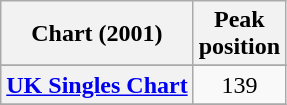<table class="wikitable sortable plainrowheaders">
<tr>
<th scope="col">Chart (2001)</th>
<th scope="col">Peak<br>position</th>
</tr>
<tr>
</tr>
<tr>
<th scope="row"><a href='#'>UK Singles Chart</a></th>
<td align="center">139</td>
</tr>
<tr>
</tr>
</table>
